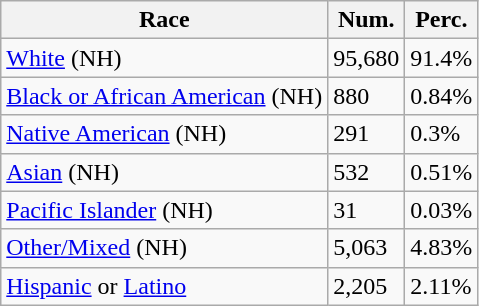<table class="wikitable">
<tr>
<th>Race</th>
<th>Num.</th>
<th>Perc.</th>
</tr>
<tr>
<td><a href='#'>White</a> (NH)</td>
<td>95,680</td>
<td>91.4%</td>
</tr>
<tr>
<td><a href='#'>Black or African American</a> (NH)</td>
<td>880</td>
<td>0.84%</td>
</tr>
<tr>
<td><a href='#'>Native American</a> (NH)</td>
<td>291</td>
<td>0.3%</td>
</tr>
<tr>
<td><a href='#'>Asian</a> (NH)</td>
<td>532</td>
<td>0.51%</td>
</tr>
<tr>
<td><a href='#'>Pacific Islander</a> (NH)</td>
<td>31</td>
<td>0.03%</td>
</tr>
<tr>
<td><a href='#'>Other/Mixed</a> (NH)</td>
<td>5,063</td>
<td>4.83%</td>
</tr>
<tr>
<td><a href='#'>Hispanic</a> or <a href='#'>Latino</a></td>
<td>2,205</td>
<td>2.11%</td>
</tr>
</table>
